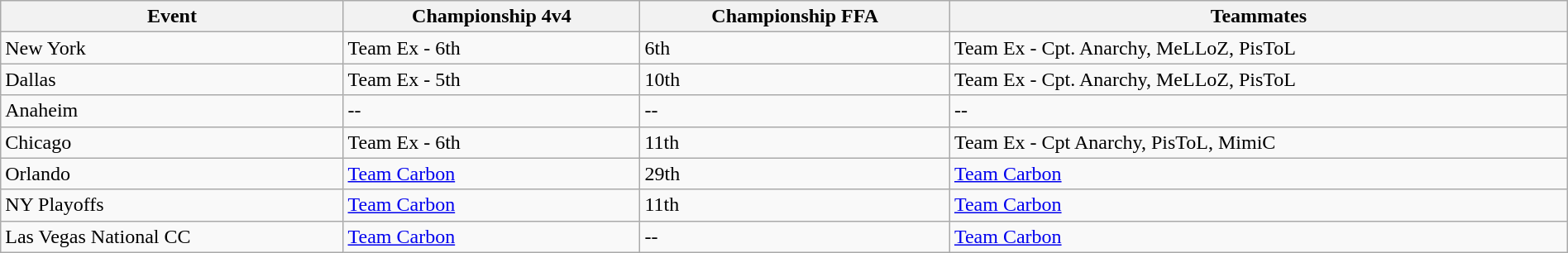<table class="wikitable" style="width:100%">
<tr>
<th>Event</th>
<th>Championship 4v4</th>
<th>Championship FFA</th>
<th>Teammates</th>
</tr>
<tr>
<td>New York</td>
<td>Team Ex - 6th</td>
<td>6th</td>
<td>Team Ex - Cpt. Anarchy, MeLLoZ, PisToL</td>
</tr>
<tr>
<td>Dallas</td>
<td>Team Ex - 5th</td>
<td>10th</td>
<td>Team Ex - Cpt. Anarchy, MeLLoZ, PisToL</td>
</tr>
<tr>
<td>Anaheim</td>
<td>--</td>
<td>--</td>
<td>--</td>
</tr>
<tr>
<td>Chicago</td>
<td>Team Ex - 6th</td>
<td>11th</td>
<td>Team Ex - Cpt Anarchy, PisToL, MimiC</td>
</tr>
<tr>
<td>Orlando</td>
<td><a href='#'>Team Carbon</a></td>
<td>29th</td>
<td><a href='#'>Team Carbon</a></td>
</tr>
<tr>
<td>NY Playoffs</td>
<td><a href='#'>Team Carbon</a></td>
<td>11th</td>
<td><a href='#'>Team Carbon</a></td>
</tr>
<tr>
<td>Las Vegas National CC</td>
<td><a href='#'>Team Carbon</a></td>
<td>--</td>
<td><a href='#'>Team Carbon</a></td>
</tr>
</table>
